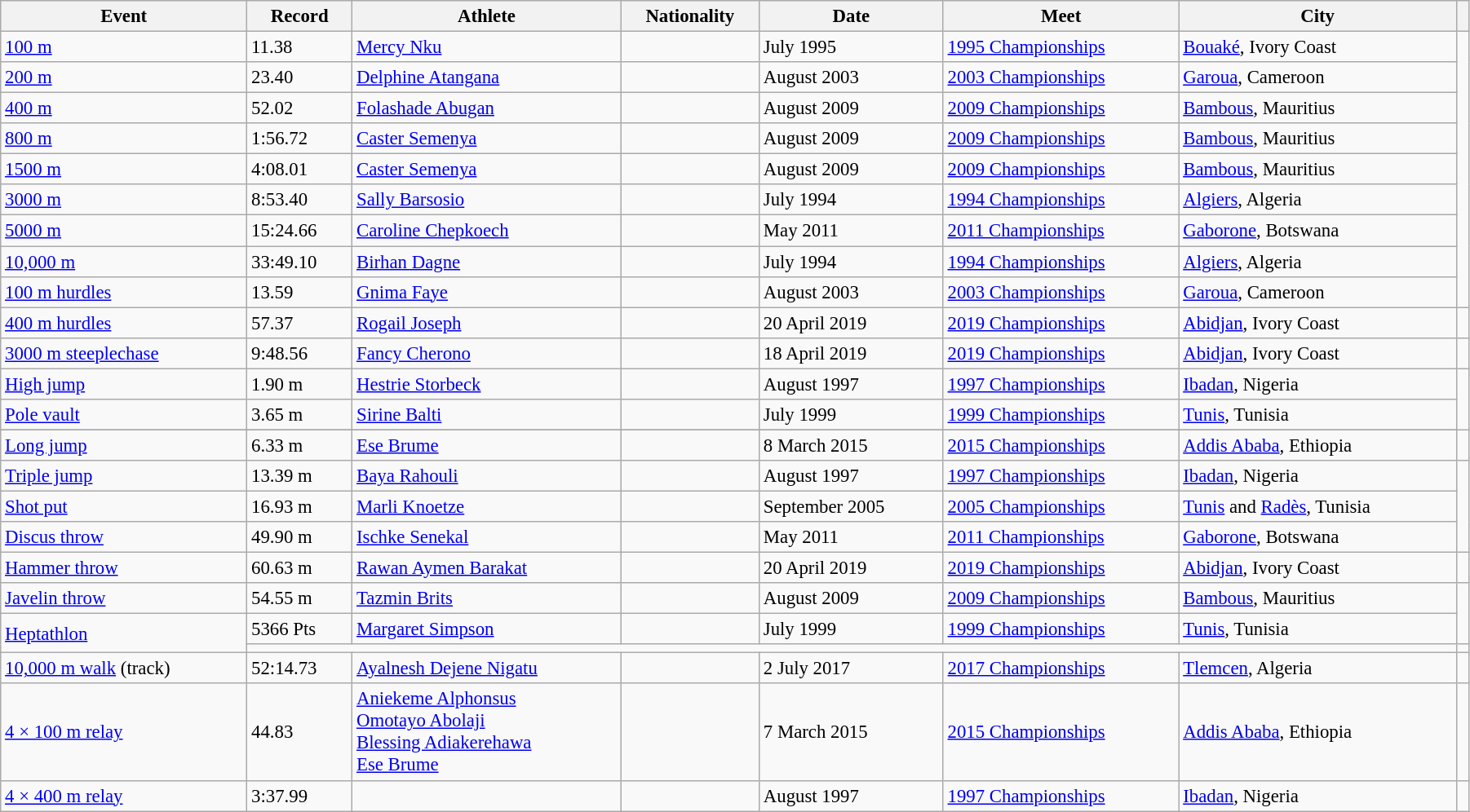<table class="wikitable sortable" style="font-size:95%; width: 95%;">
<tr>
<th>Event</th>
<th>Record</th>
<th>Athlete</th>
<th>Nationality</th>
<th>Date</th>
<th>Meet</th>
<th>City</th>
<th></th>
</tr>
<tr>
<td><a href='#'>100 m</a></td>
<td>11.38 </td>
<td><a href='#'>Mercy Nku</a></td>
<td></td>
<td>July 1995</td>
<td><a href='#'>1995 Championships</a></td>
<td><a href='#'>Bouaké</a>, Ivory Coast</td>
</tr>
<tr>
<td><a href='#'>200 m</a></td>
<td>23.40 </td>
<td><a href='#'>Delphine Atangana</a></td>
<td></td>
<td>August 2003</td>
<td><a href='#'>2003 Championships</a></td>
<td><a href='#'>Garoua</a>, Cameroon</td>
</tr>
<tr>
<td><a href='#'>400 m</a></td>
<td>52.02</td>
<td><a href='#'>Folashade Abugan</a></td>
<td></td>
<td>August 2009</td>
<td><a href='#'>2009 Championships</a></td>
<td><a href='#'>Bambous</a>, Mauritius</td>
</tr>
<tr>
<td><a href='#'>800 m</a></td>
<td>1:56.72</td>
<td><a href='#'>Caster Semenya</a></td>
<td></td>
<td>August 2009</td>
<td><a href='#'>2009 Championships</a></td>
<td><a href='#'>Bambous</a>, Mauritius</td>
</tr>
<tr>
<td><a href='#'>1500 m</a></td>
<td>4:08.01</td>
<td><a href='#'>Caster Semenya</a></td>
<td></td>
<td>August 2009</td>
<td><a href='#'>2009 Championships</a></td>
<td><a href='#'>Bambous</a>, Mauritius</td>
</tr>
<tr>
<td><a href='#'>3000 m</a></td>
<td>8:53.40</td>
<td><a href='#'>Sally Barsosio</a></td>
<td></td>
<td>July 1994</td>
<td><a href='#'>1994 Championships</a></td>
<td><a href='#'>Algiers</a>, Algeria</td>
</tr>
<tr>
<td><a href='#'>5000 m</a></td>
<td>15:24.66</td>
<td><a href='#'>Caroline Chepkoech</a></td>
<td></td>
<td>May 2011</td>
<td><a href='#'>2011 Championships</a></td>
<td><a href='#'>Gaborone</a>, Botswana</td>
</tr>
<tr>
<td><a href='#'>10,000 m</a></td>
<td>33:49.10</td>
<td><a href='#'>Birhan Dagne</a></td>
<td></td>
<td>July 1994</td>
<td><a href='#'>1994 Championships</a></td>
<td><a href='#'>Algiers</a>, Algeria</td>
</tr>
<tr>
<td><a href='#'>100 m hurdles</a></td>
<td>13.59 </td>
<td><a href='#'>Gnima Faye</a></td>
<td></td>
<td>August 2003</td>
<td><a href='#'>2003 Championships</a></td>
<td><a href='#'>Garoua</a>, Cameroon</td>
</tr>
<tr>
<td><a href='#'>400 m hurdles</a></td>
<td>57.37</td>
<td><a href='#'>Rogail Joseph</a></td>
<td></td>
<td>20 April 2019</td>
<td><a href='#'>2019 Championships</a></td>
<td><a href='#'>Abidjan</a>, Ivory Coast</td>
<td></td>
</tr>
<tr>
<td><a href='#'>3000 m steeplechase</a></td>
<td>9:48.56</td>
<td><a href='#'>Fancy Cherono</a></td>
<td></td>
<td>18 April 2019</td>
<td><a href='#'>2019 Championships</a></td>
<td><a href='#'>Abidjan</a>, Ivory Coast</td>
<td></td>
</tr>
<tr>
<td><a href='#'>High jump</a></td>
<td>1.90 m</td>
<td><a href='#'>Hestrie Storbeck</a></td>
<td></td>
<td>August 1997</td>
<td><a href='#'>1997 Championships</a></td>
<td><a href='#'>Ibadan</a>, Nigeria</td>
</tr>
<tr>
<td><a href='#'>Pole vault</a></td>
<td>3.65 m</td>
<td><a href='#'>Sirine Balti</a></td>
<td></td>
<td>July 1999</td>
<td><a href='#'>1999 Championships</a></td>
<td><a href='#'>Tunis</a>, Tunisia</td>
</tr>
<tr>
</tr>
<tr>
<td><a href='#'>Long jump</a></td>
<td>6.33 m </td>
<td><a href='#'>Ese Brume</a></td>
<td></td>
<td>8 March 2015</td>
<td><a href='#'>2015 Championships</a></td>
<td><a href='#'>Addis Ababa</a>, Ethiopia</td>
<td></td>
</tr>
<tr>
<td><a href='#'>Triple jump</a></td>
<td>13.39 m</td>
<td><a href='#'>Baya Rahouli</a></td>
<td></td>
<td>August 1997</td>
<td><a href='#'>1997 Championships</a></td>
<td><a href='#'>Ibadan</a>, Nigeria</td>
</tr>
<tr>
<td><a href='#'>Shot put</a></td>
<td>16.93 m</td>
<td><a href='#'>Marli Knoetze</a></td>
<td></td>
<td>September 2005</td>
<td><a href='#'>2005 Championships</a></td>
<td><a href='#'>Tunis</a> and <a href='#'>Radès</a>, Tunisia</td>
</tr>
<tr>
<td><a href='#'>Discus throw</a></td>
<td>49.90 m</td>
<td><a href='#'>Ischke Senekal</a></td>
<td></td>
<td>May 2011</td>
<td><a href='#'>2011 Championships</a></td>
<td><a href='#'>Gaborone</a>, Botswana</td>
</tr>
<tr>
<td><a href='#'>Hammer throw</a></td>
<td>60.63 m</td>
<td><a href='#'>Rawan Aymen Barakat</a></td>
<td></td>
<td>20 April 2019</td>
<td><a href='#'>2019 Championships</a></td>
<td><a href='#'>Abidjan</a>, Ivory Coast</td>
<td></td>
</tr>
<tr>
<td><a href='#'>Javelin throw</a></td>
<td>54.55 m</td>
<td><a href='#'>Tazmin Brits</a></td>
<td></td>
<td>August 2009</td>
<td><a href='#'>2009 Championships</a></td>
<td><a href='#'>Bambous</a>, Mauritius</td>
</tr>
<tr>
<td rowspan=2><a href='#'>Heptathlon</a></td>
<td>5366 Pts</td>
<td><a href='#'>Margaret Simpson</a></td>
<td></td>
<td>July 1999</td>
<td><a href='#'>1999 Championships</a></td>
<td><a href='#'>Tunis</a>, Tunisia</td>
</tr>
<tr>
<td colspan=6></td>
<td></td>
</tr>
<tr>
<td><a href='#'>10,000 m walk</a> (track)</td>
<td>52:14.73</td>
<td><a href='#'>Ayalnesh Dejene Nigatu</a></td>
<td></td>
<td>2 July 2017</td>
<td><a href='#'>2017 Championships</a></td>
<td><a href='#'>Tlemcen</a>, Algeria</td>
<td></td>
</tr>
<tr>
<td><a href='#'>4 × 100 m relay</a></td>
<td>44.83</td>
<td><a href='#'>Aniekeme Alphonsus</a><br><a href='#'>Omotayo Abolaji</a><br><a href='#'>Blessing Adiakerehawa</a><br><a href='#'>Ese Brume</a></td>
<td></td>
<td>7 March 2015</td>
<td><a href='#'>2015 Championships</a></td>
<td><a href='#'>Addis Ababa</a>, Ethiopia</td>
<td></td>
</tr>
<tr>
<td><a href='#'>4 × 400 m relay</a></td>
<td>3:37.99</td>
<td></td>
<td></td>
<td>August 1997</td>
<td><a href='#'>1997 Championships</a></td>
<td><a href='#'>Ibadan</a>, Nigeria</td>
</tr>
</table>
